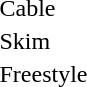<table>
<tr>
<td>Cable<br></td>
<td></td>
<td></td>
<td></td>
</tr>
<tr>
<td>Skim<br></td>
<td></td>
<td></td>
<td></td>
</tr>
<tr>
<td>Freestyle<br></td>
<td></td>
<td></td>
<td></td>
</tr>
</table>
